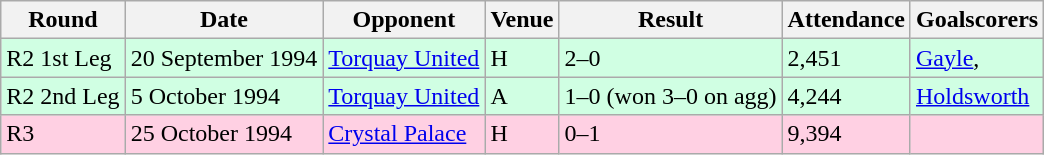<table class="wikitable">
<tr>
<th>Round</th>
<th>Date</th>
<th>Opponent</th>
<th>Venue</th>
<th>Result</th>
<th>Attendance</th>
<th>Goalscorers</th>
</tr>
<tr style="background:#d0ffe3;">
<td>R2 1st Leg</td>
<td>20 September 1994</td>
<td><a href='#'>Torquay United</a></td>
<td>H</td>
<td>2–0</td>
<td>2,451</td>
<td><a href='#'>Gayle</a>,</td>
</tr>
<tr style="background:#d0ffe3;">
<td>R2 2nd Leg</td>
<td>5 October 1994</td>
<td><a href='#'>Torquay United</a></td>
<td>A</td>
<td>1–0 (won 3–0 on agg)</td>
<td>4,244</td>
<td><a href='#'>Holdsworth</a></td>
</tr>
<tr style="background:#ffd0e3;">
<td>R3</td>
<td>25 October 1994</td>
<td><a href='#'>Crystal Palace</a></td>
<td>H</td>
<td>0–1</td>
<td>9,394</td>
<td></td>
</tr>
</table>
